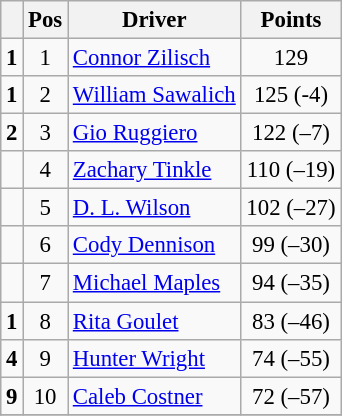<table class="wikitable" style="font-size: 95%;">
<tr>
<th></th>
<th>Pos</th>
<th>Driver</th>
<th>Points</th>
</tr>
<tr>
<td align="left"> <strong>1</strong></td>
<td style="text-align:center;">1</td>
<td><a href='#'>Connor Zilisch</a></td>
<td style="text-align:center;">129</td>
</tr>
<tr>
<td align="left"> <strong>1</strong></td>
<td style="text-align:center;">2</td>
<td><a href='#'>William Sawalich</a></td>
<td style="text-align:center;">125 (-4)</td>
</tr>
<tr>
<td align="left"> <strong>2</strong></td>
<td style="text-align:center;">3</td>
<td><a href='#'>Gio Ruggiero</a></td>
<td style="text-align:center;">122 (–7)</td>
</tr>
<tr>
<td align="left"></td>
<td style="text-align:center;">4</td>
<td><a href='#'>Zachary Tinkle</a></td>
<td style="text-align:center;">110 (–19)</td>
</tr>
<tr>
<td align="left"></td>
<td style="text-align:center;">5</td>
<td><a href='#'>D. L. Wilson</a></td>
<td style="text-align:center;">102 (–27)</td>
</tr>
<tr>
<td align="left"></td>
<td style="text-align:center;">6</td>
<td><a href='#'>Cody Dennison</a></td>
<td style="text-align:center;">99 (–30)</td>
</tr>
<tr>
<td align="left"></td>
<td style="text-align:center;">7</td>
<td><a href='#'>Michael Maples</a></td>
<td style="text-align:center;">94 (–35)</td>
</tr>
<tr>
<td align="left"> <strong>1</strong></td>
<td style="text-align:center;">8</td>
<td><a href='#'>Rita Goulet</a></td>
<td style="text-align:center;">83 (–46)</td>
</tr>
<tr>
<td align="left"> <strong>4</strong></td>
<td style="text-align:center;">9</td>
<td><a href='#'>Hunter Wright</a></td>
<td style="text-align:center;">74 (–55)</td>
</tr>
<tr>
<td align="left"> <strong>9</strong></td>
<td style="text-align:center;">10</td>
<td><a href='#'>Caleb Costner</a></td>
<td style="text-align:center;">72 (–57)</td>
</tr>
<tr class="sortbottom">
</tr>
</table>
